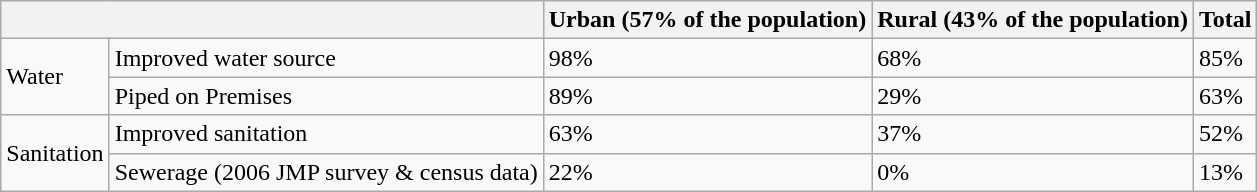<table class="wikitable">
<tr>
<th colspan="2"></th>
<th>Urban (57% of the population)</th>
<th>Rural (43% of the population)</th>
<th>Total</th>
</tr>
<tr>
<td rowspan="2">Water</td>
<td>Improved water source</td>
<td>98%</td>
<td>68%</td>
<td>85%</td>
</tr>
<tr>
<td>Piped on Premises</td>
<td>89%</td>
<td>29%</td>
<td>63%</td>
</tr>
<tr>
<td rowspan="2">Sanitation</td>
<td>Improved sanitation</td>
<td>63%</td>
<td>37%</td>
<td>52%</td>
</tr>
<tr>
<td>Sewerage (2006 JMP survey & census data)</td>
<td>22%</td>
<td>0%</td>
<td>13%</td>
</tr>
</table>
